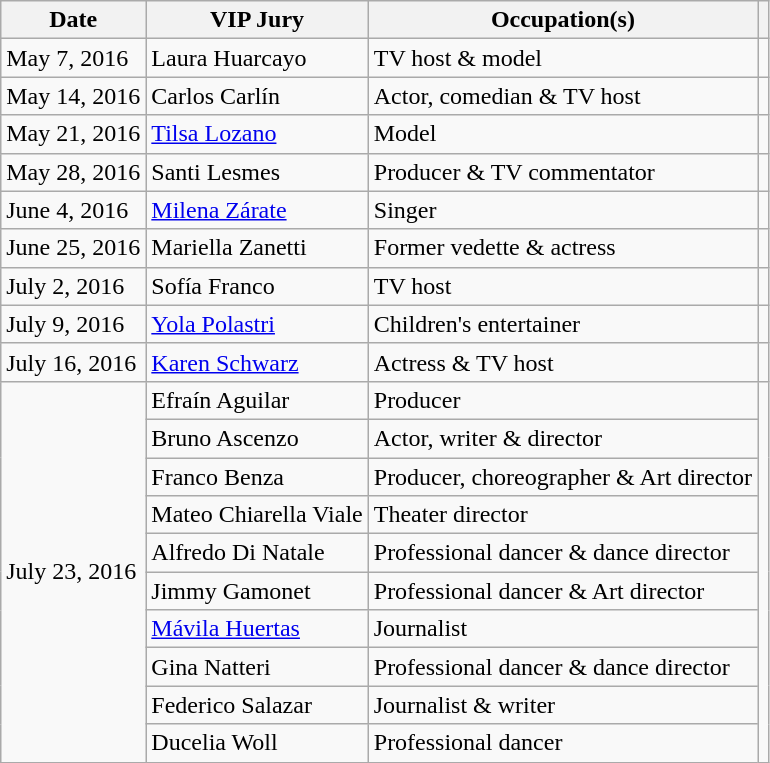<table class="wikitable">
<tr>
<th>Date</th>
<th>VIP Jury</th>
<th>Occupation(s)</th>
<th></th>
</tr>
<tr>
<td>May 7, 2016</td>
<td>Laura Huarcayo</td>
<td>TV host & model</td>
<td></td>
</tr>
<tr>
<td>May 14, 2016</td>
<td>Carlos Carlín</td>
<td>Actor, comedian & TV host</td>
<td></td>
</tr>
<tr>
<td>May 21, 2016</td>
<td><a href='#'>Tilsa Lozano</a></td>
<td>Model</td>
<td></td>
</tr>
<tr>
<td>May 28, 2016</td>
<td>Santi Lesmes</td>
<td>Producer & TV commentator</td>
<td></td>
</tr>
<tr>
<td>June 4, 2016</td>
<td><a href='#'>Milena Zárate</a></td>
<td>Singer</td>
<td></td>
</tr>
<tr>
<td>June 25, 2016</td>
<td>Mariella Zanetti</td>
<td>Former vedette & actress</td>
<td></td>
</tr>
<tr>
<td>July 2, 2016</td>
<td>Sofía Franco</td>
<td>TV host</td>
<td></td>
</tr>
<tr>
<td>July 9, 2016</td>
<td><a href='#'>Yola Polastri</a></td>
<td>Children's entertainer</td>
<td></td>
</tr>
<tr>
<td>July 16, 2016</td>
<td><a href='#'>Karen Schwarz</a></td>
<td>Actress & TV host</td>
<td></td>
</tr>
<tr>
<td rowspan=10>July 23, 2016</td>
<td>Efraín Aguilar</td>
<td>Producer</td>
<td rowspan=10></td>
</tr>
<tr>
<td>Bruno Ascenzo</td>
<td>Actor, writer & director</td>
</tr>
<tr>
<td>Franco Benza</td>
<td>Producer, choreographer & Art director</td>
</tr>
<tr>
<td>Mateo Chiarella Viale</td>
<td>Theater director</td>
</tr>
<tr>
<td>Alfredo Di Natale</td>
<td>Professional dancer & dance director</td>
</tr>
<tr>
<td>Jimmy Gamonet</td>
<td>Professional dancer & Art director</td>
</tr>
<tr>
<td><a href='#'>Mávila Huertas</a></td>
<td>Journalist</td>
</tr>
<tr>
<td>Gina Natteri</td>
<td>Professional dancer & dance director</td>
</tr>
<tr>
<td>Federico Salazar</td>
<td>Journalist & writer</td>
</tr>
<tr>
<td>Ducelia Woll</td>
<td>Professional dancer</td>
</tr>
</table>
